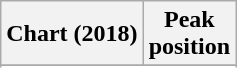<table class="wikitable sortable plainrowheaders" style="text-align:center">
<tr>
<th>Chart (2018)</th>
<th>Peak<br>position</th>
</tr>
<tr>
</tr>
<tr>
</tr>
<tr>
</tr>
</table>
